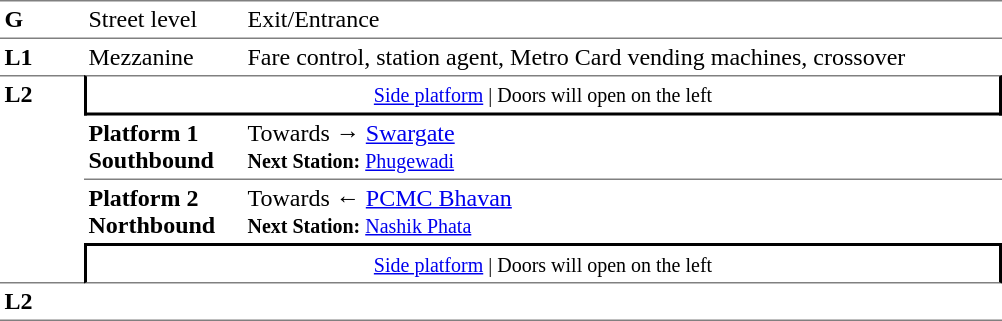<table table border=0 cellspacing=0 cellpadding=3>
<tr>
<td style="border-bottom:solid 1px grey;border-top:solid 1px grey;" width=50 valign=top><strong>G</strong></td>
<td style="border-top:solid 1px grey;border-bottom:solid 1px grey;" width=100 valign=top>Street level</td>
<td style="border-top:solid 1px grey;border-bottom:solid 1px grey;" width=500 valign=top>Exit/Entrance</td>
</tr>
<tr>
<td valign=top><strong>L1</strong></td>
<td valign=top>Mezzanine</td>
<td valign=top>Fare control, station agent, Metro Card vending machines, crossover<br></td>
</tr>
<tr>
<td style="border-top:solid 1px grey;border-bottom:solid 1px grey;" width=50 rowspan=4 valign=top><strong>L2</strong></td>
<td style="border-top:solid 1px grey;border-right:solid 2px black;border-left:solid 2px black;border-bottom:solid 2px black;text-align:center;" colspan=2><small><a href='#'>Side platform</a> | Doors will open on the left </small></td>
</tr>
<tr>
<td style="border-bottom:solid 1px grey;" width=100><span><strong>Platform 1</strong><br><strong>Southbound</strong></span></td>
<td style="border-bottom:solid 1px grey;" width=500>Towards → <a href='#'>Swargate</a><br><small><strong>Next Station:</strong> <a href='#'>Phugewadi</a></small></td>
</tr>
<tr>
<td><span><strong>Platform 2</strong><br><strong>Northbound</strong></span></td>
<td>Towards ← <a href='#'>PCMC Bhavan</a><br><small><strong>Next Station:</strong> <a href='#'>Nashik Phata</a></small></td>
</tr>
<tr>
<td style="border-top:solid 2px black;border-right:solid 2px black;border-left:solid 2px black;border-bottom:solid 1px grey;" colspan=2  align=center><small><a href='#'>Side platform</a> | Doors will open on the left </small></td>
</tr>
<tr>
<td style="border-bottom:solid 1px grey;" width=50 rowspan=2 valign=top><strong>L2</strong></td>
<td style="border-bottom:solid 1px grey;" width=100></td>
<td style="border-bottom:solid 1px grey;" width=500></td>
</tr>
<tr>
</tr>
</table>
